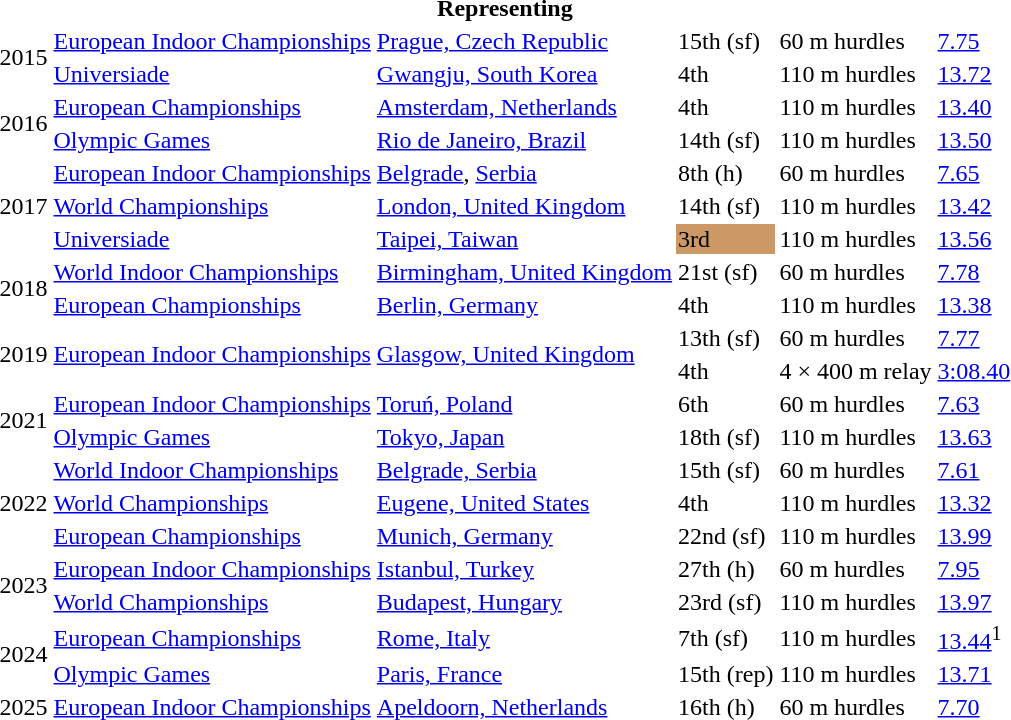<table>
<tr>
<th colspan="6">Representing </th>
</tr>
<tr>
<td rowspan=2>2015</td>
<td><a href='#'>European Indoor Championships</a></td>
<td><a href='#'>Prague, Czech Republic</a></td>
<td>15th (sf)</td>
<td>60 m hurdles</td>
<td><a href='#'>7.75</a></td>
</tr>
<tr>
<td><a href='#'>Universiade</a></td>
<td><a href='#'>Gwangju, South Korea</a></td>
<td>4th</td>
<td>110 m hurdles</td>
<td><a href='#'>13.72</a></td>
</tr>
<tr>
<td rowspan=2>2016</td>
<td><a href='#'>European Championships</a></td>
<td><a href='#'>Amsterdam, Netherlands</a></td>
<td>4th</td>
<td>110 m hurdles</td>
<td><a href='#'>13.40</a></td>
</tr>
<tr>
<td><a href='#'>Olympic Games</a></td>
<td><a href='#'>Rio de Janeiro, Brazil</a></td>
<td>14th (sf)</td>
<td>110 m hurdles</td>
<td><a href='#'>13.50</a></td>
</tr>
<tr>
<td rowspan=3>2017</td>
<td><a href='#'>European Indoor Championships</a></td>
<td><a href='#'>Belgrade</a>, <a href='#'>Serbia</a></td>
<td>8th (h)</td>
<td>60 m hurdles</td>
<td><a href='#'>7.65</a></td>
</tr>
<tr>
<td><a href='#'>World Championships</a></td>
<td><a href='#'>London, United Kingdom</a></td>
<td>14th (sf)</td>
<td>110 m hurdles</td>
<td><a href='#'>13.42</a></td>
</tr>
<tr>
<td><a href='#'>Universiade</a></td>
<td><a href='#'>Taipei, Taiwan</a></td>
<td bgcolor=cc9966>3rd</td>
<td>110 m hurdles</td>
<td><a href='#'>13.56</a></td>
</tr>
<tr>
<td rowspan=2>2018</td>
<td><a href='#'>World Indoor Championships</a></td>
<td><a href='#'>Birmingham, United Kingdom</a></td>
<td>21st (sf)</td>
<td>60 m hurdles</td>
<td><a href='#'>7.78</a></td>
</tr>
<tr>
<td><a href='#'>European Championships</a></td>
<td><a href='#'>Berlin, Germany</a></td>
<td>4th</td>
<td>110 m hurdles</td>
<td><a href='#'>13.38</a></td>
</tr>
<tr>
<td rowspan=2>2019</td>
<td rowspan=2><a href='#'>European Indoor Championships</a></td>
<td rowspan=2><a href='#'>Glasgow, United Kingdom</a></td>
<td>13th (sf)</td>
<td>60 m hurdles</td>
<td><a href='#'>7.77</a></td>
</tr>
<tr>
<td>4th</td>
<td>4 × 400 m relay</td>
<td><a href='#'>3:08.40</a></td>
</tr>
<tr>
<td rowspan=2>2021</td>
<td><a href='#'>European Indoor Championships</a></td>
<td><a href='#'>Toruń, Poland</a></td>
<td>6th</td>
<td>60 m hurdles</td>
<td><a href='#'>7.63</a></td>
</tr>
<tr>
<td><a href='#'>Olympic Games</a></td>
<td><a href='#'>Tokyo, Japan</a></td>
<td>18th (sf)</td>
<td>110 m hurdles</td>
<td><a href='#'>13.63</a></td>
</tr>
<tr>
<td rowspan=3>2022</td>
<td><a href='#'>World Indoor Championships</a></td>
<td><a href='#'>Belgrade, Serbia</a></td>
<td>15th (sf)</td>
<td>60 m hurdles</td>
<td><a href='#'>7.61</a></td>
</tr>
<tr>
<td><a href='#'>World Championships</a></td>
<td><a href='#'>Eugene, United States</a></td>
<td>4th</td>
<td>110 m hurdles</td>
<td><a href='#'>13.32</a></td>
</tr>
<tr>
<td><a href='#'>European Championships</a></td>
<td><a href='#'>Munich, Germany</a></td>
<td>22nd (sf)</td>
<td>110 m hurdles</td>
<td><a href='#'>13.99</a></td>
</tr>
<tr>
<td rowspan=2>2023</td>
<td><a href='#'>European Indoor Championships</a></td>
<td><a href='#'>Istanbul, Turkey</a></td>
<td>27th (h)</td>
<td>60 m hurdles</td>
<td><a href='#'>7.95</a></td>
</tr>
<tr>
<td><a href='#'>World Championships</a></td>
<td><a href='#'>Budapest, Hungary</a></td>
<td>23rd (sf)</td>
<td>110 m hurdles</td>
<td><a href='#'>13.97</a></td>
</tr>
<tr>
<td rowspan=2>2024</td>
<td><a href='#'>European Championships</a></td>
<td><a href='#'>Rome, Italy</a></td>
<td>7th (sf)</td>
<td>110 m hurdles</td>
<td><a href='#'>13.44</a><sup>1</sup></td>
</tr>
<tr>
<td><a href='#'>Olympic Games</a></td>
<td><a href='#'>Paris, France</a></td>
<td>15th (rep)</td>
<td>110 m hurdles</td>
<td><a href='#'>13.71</a></td>
</tr>
<tr>
<td>2025</td>
<td><a href='#'>European  Indoor Championships</a></td>
<td><a href='#'>Apeldoorn, Netherlands</a></td>
<td>16th (h)</td>
<td>60 m hurdles</td>
<td><a href='#'>7.70</a></td>
</tr>
</table>
